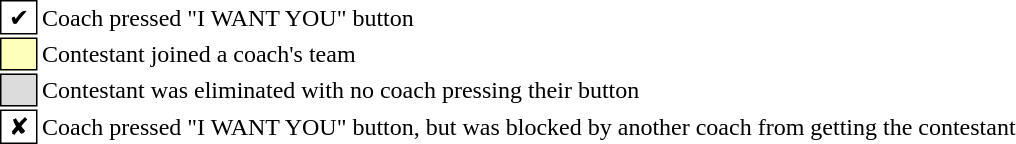<table class="toccolours" style="font-size: 100%">
<tr>
<td style="background:white; border:1px solid black"> ✔ </td>
<td>Coach pressed "I WANT YOU" button</td>
</tr>
<tr>
<td style="background:#ffffbc; border:1px solid black">  </td>
<td>Contestant joined a coach's team</td>
</tr>
<tr>
<td style="background:#dcdcdc; border:1px solid black">  </td>
<td>Contestant was eliminated with no coach pressing their button</td>
</tr>
<tr>
<td style="background:white; border:1px solid black"> ✘ </td>
<td>Coach pressed "I WANT YOU" button, but was blocked by another coach from getting the contestant</td>
</tr>
<tr>
<td></td>
<td><br></td>
</tr>
</table>
